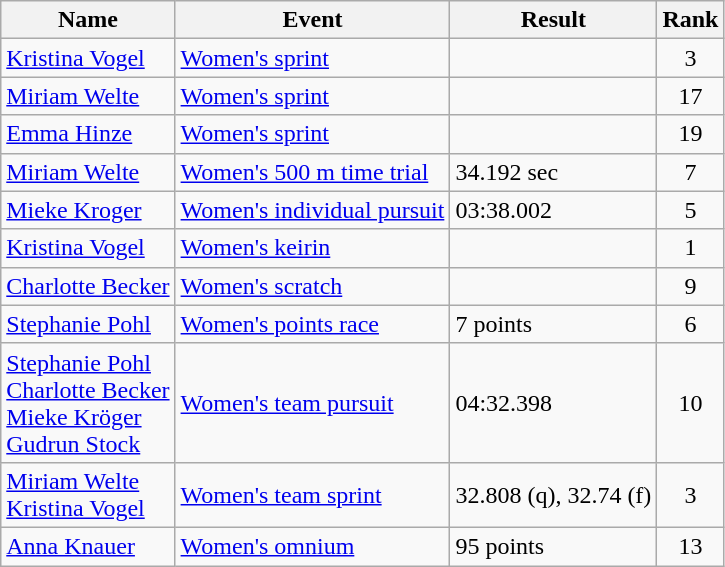<table class="wikitable sortable">
<tr>
<th>Name</th>
<th>Event</th>
<th>Result</th>
<th>Rank</th>
</tr>
<tr>
<td><a href='#'>Kristina Vogel</a></td>
<td><a href='#'>Women's sprint</a></td>
<td></td>
<td align=center>3</td>
</tr>
<tr>
<td><a href='#'>Miriam Welte</a></td>
<td><a href='#'>Women's sprint</a></td>
<td></td>
<td align=center>17</td>
</tr>
<tr>
<td><a href='#'>Emma Hinze</a></td>
<td><a href='#'>Women's sprint</a></td>
<td></td>
<td align=center>19</td>
</tr>
<tr>
<td><a href='#'>Miriam Welte</a></td>
<td><a href='#'>Women's 500 m time trial</a></td>
<td>34.192 sec</td>
<td align=center>7</td>
</tr>
<tr>
<td><a href='#'>Mieke Kroger</a></td>
<td><a href='#'>Women's individual pursuit</a></td>
<td>03:38.002</td>
<td align=center>5</td>
</tr>
<tr>
<td><a href='#'>Kristina Vogel</a></td>
<td><a href='#'>Women's keirin</a></td>
<td></td>
<td align=center>1</td>
</tr>
<tr>
<td><a href='#'>Charlotte Becker</a></td>
<td><a href='#'>Women's scratch</a></td>
<td></td>
<td align=center>9</td>
</tr>
<tr>
<td><a href='#'>Stephanie Pohl</a></td>
<td><a href='#'>Women's points race</a></td>
<td>7 points</td>
<td align=center>6</td>
</tr>
<tr>
<td><a href='#'>Stephanie Pohl</a><br><a href='#'>Charlotte Becker</a><br><a href='#'>Mieke Kröger</a><br><a href='#'>Gudrun Stock</a></td>
<td><a href='#'>Women's team pursuit</a></td>
<td>04:32.398</td>
<td align=center>10</td>
</tr>
<tr>
<td><a href='#'>Miriam Welte</a><br><a href='#'>Kristina Vogel</a></td>
<td><a href='#'>Women's team sprint</a></td>
<td>32.808 (q), 32.74 (f)</td>
<td align=center>3</td>
</tr>
<tr>
<td><a href='#'>Anna Knauer</a></td>
<td><a href='#'>Women's omnium</a></td>
<td>95 points</td>
<td align=center>13</td>
</tr>
</table>
